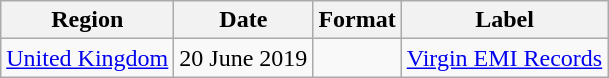<table class=wikitable>
<tr>
<th>Region</th>
<th>Date</th>
<th>Format</th>
<th>Label</th>
</tr>
<tr>
<td><a href='#'>United Kingdom</a></td>
<td>20 June 2019</td>
<td></td>
<td><a href='#'>Virgin EMI Records</a></td>
</tr>
</table>
